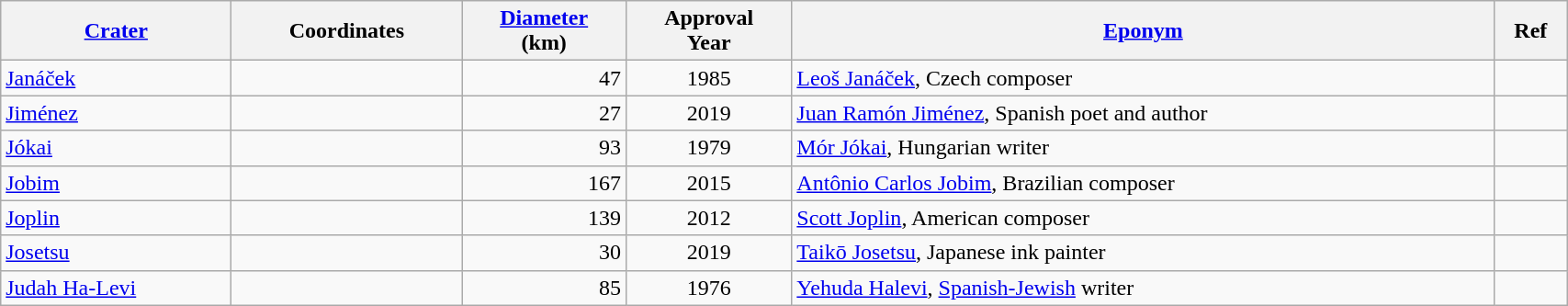<table class="wikitable sortable" style="min-width: 90%">
<tr>
<th style="width:10em"><a href='#'>Crater</a></th>
<th style="width:10em">Coordinates</th>
<th><a href='#'>Diameter</a><br>(km)</th>
<th>Approval<br>Year</th>
<th class="unsortable"><a href='#'>Eponym</a></th>
<th class="unsortable">Ref</th>
</tr>
<tr id="Janáček">
<td><a href='#'>Janáček</a></td>
<td></td>
<td align=right>47</td>
<td align=center>1985</td>
<td><a href='#'>Leoš Janáček</a>, Czech composer</td>
<td></td>
</tr>
<tr id="Jiménez">
<td><a href='#'>Jiménez</a></td>
<td></td>
<td align=right>27</td>
<td align=center>2019</td>
<td><a href='#'>Juan Ramón Jiménez</a>, Spanish poet and author</td>
<td></td>
</tr>
<tr id="Jókai">
<td><a href='#'>Jókai</a></td>
<td></td>
<td align=right>93</td>
<td align=center>1979</td>
<td><a href='#'>Mór Jókai</a>, Hungarian writer</td>
<td></td>
</tr>
<tr id="Jobim">
<td><a href='#'>Jobim</a></td>
<td></td>
<td align=right>167</td>
<td align=center>2015</td>
<td><a href='#'>Antônio Carlos Jobim</a>, Brazilian composer</td>
<td></td>
</tr>
<tr id="Joplin">
<td><a href='#'>Joplin</a></td>
<td></td>
<td align=right>139</td>
<td align=center>2012</td>
<td><a href='#'>Scott Joplin</a>, American composer</td>
<td></td>
</tr>
<tr id="Josetsu">
<td><a href='#'>Josetsu</a></td>
<td></td>
<td align=right>30</td>
<td align=center>2019</td>
<td><a href='#'>Taikō Josetsu</a>, Japanese ink painter</td>
<td></td>
</tr>
<tr id="Judah Ha-Levi">
<td><a href='#'>Judah Ha-Levi</a></td>
<td></td>
<td align=right>85</td>
<td align=center>1976</td>
<td><a href='#'>Yehuda Halevi</a>, <a href='#'>Spanish-Jewish</a> writer</td>
<td></td>
</tr>
</table>
